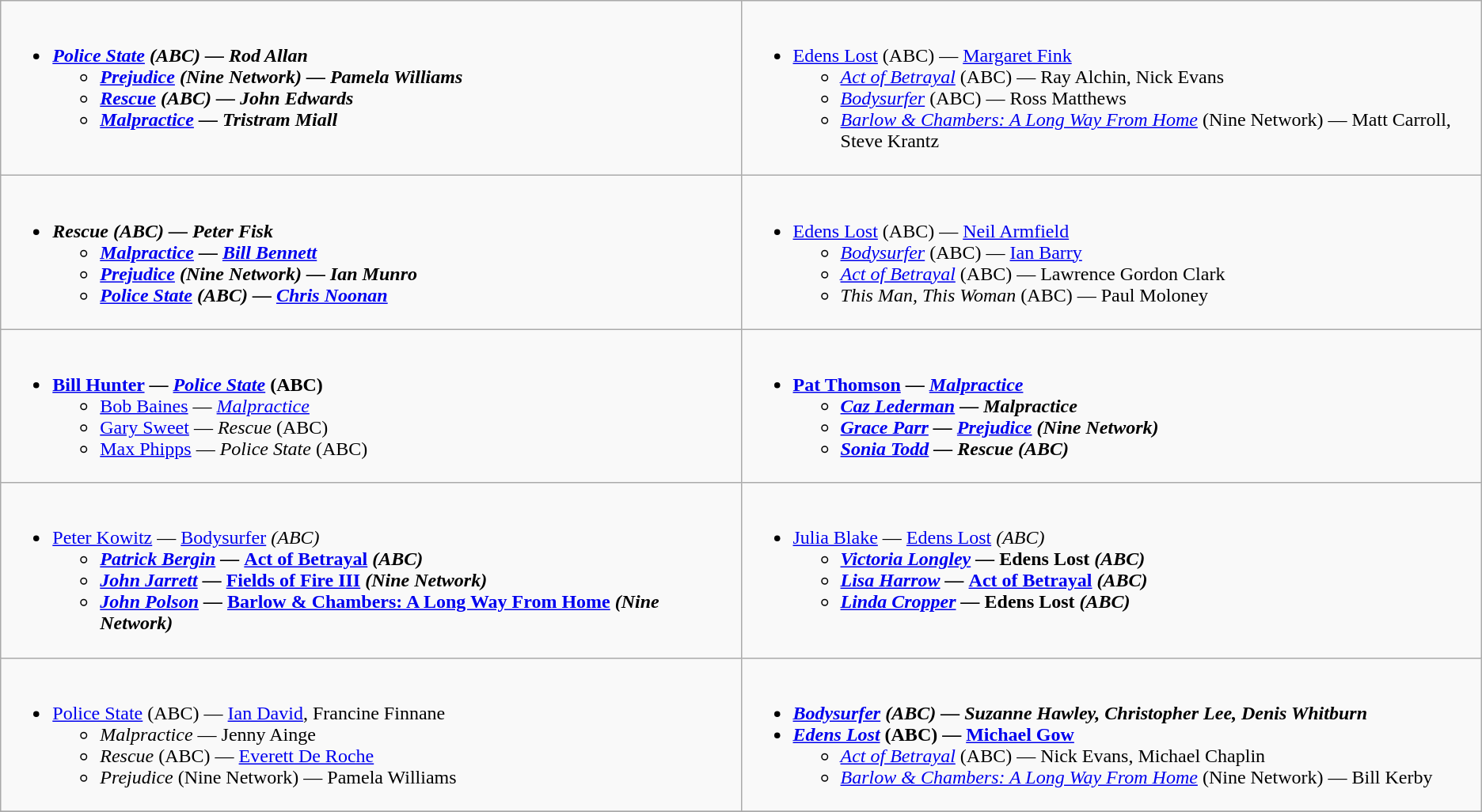<table class="wikitable" style="width=">
<tr>
<td valign="top" width="50%"><br><ul><li><strong><em><a href='#'>Police State</a><em> (ABC) — Rod Allan<strong><ul><li></em><a href='#'>Prejudice</a><em> (Nine Network) — Pamela Williams</li><li></em><a href='#'>Rescue</a><em> (ABC) — John Edwards</li><li></em><a href='#'>Malpractice</a><em> — Tristram Miall</li></ul></li></ul></td>
<td valign="top" width="50%"><br><ul><li></em></strong><a href='#'>Edens Lost</a></em> (ABC) — <a href='#'>Margaret Fink</a></strong><ul><li><em><a href='#'>Act of Betrayal</a></em> (ABC) — Ray Alchin, Nick Evans</li><li><em><a href='#'>Bodysurfer</a></em> (ABC) — Ross Matthews</li><li><em><a href='#'>Barlow & Chambers: A Long Way From Home</a></em> (Nine Network) — Matt Carroll, Steve Krantz</li></ul></li></ul></td>
</tr>
<tr>
<td valign="top" width="50%"><br><ul><li><strong><em>Rescue<em> (ABC) — Peter Fisk<strong><ul><li></em><a href='#'>Malpractice</a><em> — <a href='#'>Bill Bennett</a></li><li></em><a href='#'>Prejudice</a><em> (Nine Network) — Ian Munro</li><li></em><a href='#'>Police State</a><em> (ABC) — <a href='#'>Chris Noonan</a></li></ul></li></ul></td>
<td valign="top" width="50%"><br><ul><li></em></strong><a href='#'>Edens Lost</a></em> (ABC) — <a href='#'>Neil Armfield</a></strong><ul><li><em><a href='#'>Bodysurfer</a></em> (ABC) — <a href='#'>Ian Barry</a></li><li><em><a href='#'>Act of Betrayal</a></em> (ABC) — Lawrence Gordon Clark</li><li><em>This Man, This Woman</em> (ABC) — Paul Moloney</li></ul></li></ul></td>
</tr>
<tr>
<td valign="top" width="50%"><br><ul><li><strong><a href='#'>Bill Hunter</a> — <em><a href='#'>Police State</a></em> (ABC)</strong><ul><li><a href='#'>Bob Baines</a> — <em><a href='#'>Malpractice</a></em></li><li><a href='#'>Gary Sweet</a> — <em>Rescue</em> (ABC)</li><li><a href='#'>Max Phipps</a> — <em>Police State</em> (ABC)</li></ul></li></ul></td>
<td valign="top" width="50%"><br><ul><li><strong><a href='#'>Pat Thomson</a> — <em><a href='#'>Malpractice</a><strong><em><ul><li><a href='#'>Caz Lederman</a> — </em>Malpractice<em></li><li><a href='#'>Grace Parr</a> — </em><a href='#'>Prejudice</a><em> (Nine Network)</li><li><a href='#'>Sonia Todd</a> — </em>Rescue<em> (ABC)</li></ul></li></ul></td>
</tr>
<tr>
<td valign="top" width="50%"><br><ul><li></strong><a href='#'>Peter Kowitz</a> — </em><a href='#'>Bodysurfer</a><em> (ABC)<strong><ul><li><a href='#'>Patrick Bergin</a> — </em><a href='#'>Act of Betrayal</a><em> (ABC)</li><li><a href='#'>John Jarrett</a> — </em><a href='#'>Fields of Fire III</a><em> (Nine Network)</li><li><a href='#'>John Polson</a> — </em><a href='#'>Barlow & Chambers: A Long Way From Home</a><em> (Nine Network)</li></ul></li></ul></td>
<td valign="top" width="50%"><br><ul><li></strong><a href='#'>Julia Blake</a> — </em><a href='#'>Edens Lost</a><em> (ABC)<strong><ul><li><a href='#'>Victoria Longley</a> — </em>Edens Lost<em> (ABC)</li><li><a href='#'>Lisa Harrow</a> — </em><a href='#'>Act of Betrayal</a><em> (ABC)</li><li><a href='#'>Linda Cropper</a> — </em>Edens Lost<em> (ABC)</li></ul></li></ul></td>
</tr>
<tr>
<td valign="top" width="50%"><br><ul><li></em></strong><a href='#'>Police State</a></em> (ABC) — <a href='#'>Ian David</a>, Francine Finnane</strong><ul><li><em>Malpractice</em> — Jenny Ainge</li><li><em>Rescue</em> (ABC) — <a href='#'>Everett De Roche</a></li><li><em>Prejudice</em> (Nine Network) — Pamela Williams</li></ul></li></ul></td>
<td valign="top" width="50%"><br><ul><li><strong><em><a href='#'>Bodysurfer</a><em> (ABC) — Suzanne Hawley, Christopher Lee, Denis Whitburn<strong></li><li></em></strong><a href='#'>Edens Lost</a></em> (ABC) — <a href='#'>Michael Gow</a></strong><ul><li><em><a href='#'>Act of Betrayal</a></em> (ABC) — Nick Evans, Michael Chaplin</li><li><em><a href='#'>Barlow & Chambers: A Long Way From Home</a></em> (Nine Network) — Bill Kerby</li></ul></li></ul></td>
</tr>
<tr>
</tr>
</table>
